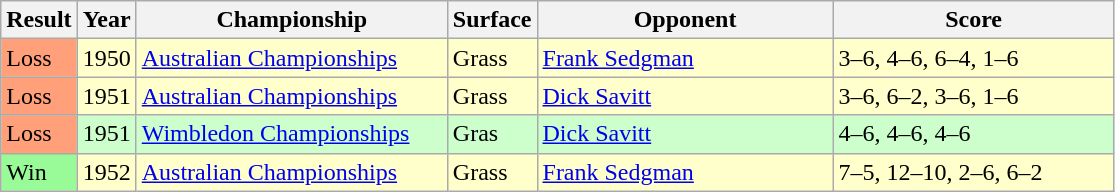<table class='sortable wikitable'>
<tr>
<th style="width:40px">Result</th>
<th style="width:30px">Year</th>
<th style="width:200px">Championship</th>
<th style="width:50px">Surface</th>
<th style="width:190px">Opponent</th>
<th style="width:180px" class="unsortable">Score</th>
</tr>
<tr style="background:#ffc;">
<td style="background:#ffa07a;">Loss</td>
<td>1950</td>
<td><a href='#'>Australian Championships</a></td>
<td>Grass</td>
<td> <a href='#'>Frank Sedgman</a></td>
<td>3–6, 4–6, 6–4, 1–6</td>
</tr>
<tr style="background:#ffc;">
<td style="background:#ffa07a;">Loss</td>
<td>1951</td>
<td><a href='#'>Australian Championships</a></td>
<td>Grass</td>
<td> <a href='#'>Dick Savitt</a></td>
<td>3–6, 6–2, 3–6, 1–6</td>
</tr>
<tr style="background:#cfc;">
<td style="background:#ffa07a;">Loss</td>
<td>1951</td>
<td><a href='#'>Wimbledon Championships</a></td>
<td>Gras</td>
<td> <a href='#'>Dick Savitt</a></td>
<td>4–6, 4–6, 4–6</td>
</tr>
<tr style="background:#ffc;">
<td style="background:#98fb98;">Win</td>
<td>1952</td>
<td><a href='#'>Australian Championships</a></td>
<td>Grass</td>
<td> <a href='#'>Frank Sedgman</a></td>
<td>7–5, 12–10, 2–6, 6–2</td>
</tr>
</table>
